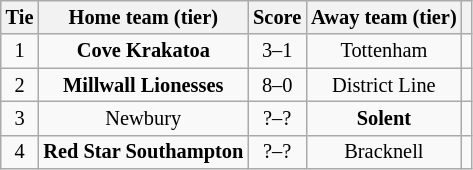<table class="wikitable" style="text-align:center; font-size:85%">
<tr>
<th>Tie</th>
<th>Home team (tier)</th>
<th>Score</th>
<th>Away team (tier)</th>
<th></th>
</tr>
<tr>
<td align="center">1</td>
<td><strong>Cove Krakatoa</strong></td>
<td align="center">3–1</td>
<td>Tottenham</td>
<td></td>
</tr>
<tr>
<td align="center">2</td>
<td><strong>Millwall Lionesses</strong></td>
<td align="center">8–0</td>
<td>District Line</td>
<td></td>
</tr>
<tr>
<td align="center">3</td>
<td>Newbury</td>
<td align="center">?–?</td>
<td><strong>Solent</strong></td>
<td></td>
</tr>
<tr>
<td align="center">4</td>
<td><strong>Red Star Southampton</strong></td>
<td align="center">?–?</td>
<td>Bracknell</td>
<td></td>
</tr>
</table>
